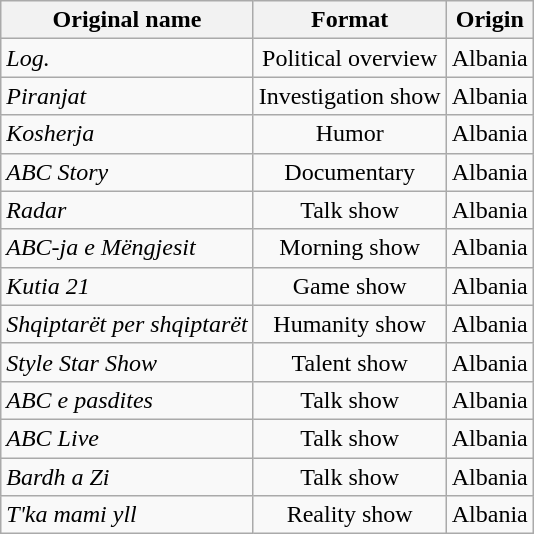<table class="wikitable">
<tr>
<th>Original name</th>
<th>Format</th>
<th>Origin</th>
</tr>
<tr>
<td><em>Log.</em></td>
<td align=center>Political overview</td>
<td align=center>Albania</td>
</tr>
<tr>
<td><em>Piranjat</em></td>
<td align=center>Investigation show</td>
<td align=center>Albania</td>
</tr>
<tr>
<td><em>Kosherja</em></td>
<td align=center>Humor</td>
<td align=center>Albania</td>
</tr>
<tr>
<td><em>ABC Story</em></td>
<td align=center>Documentary</td>
<td align=center>Albania</td>
</tr>
<tr>
<td><em>Radar</em></td>
<td align=center>Talk show</td>
<td align=center>Albania</td>
</tr>
<tr>
<td><em>ABC-ja e Mëngjesit</em></td>
<td align=center>Morning show</td>
<td align=center>Albania</td>
</tr>
<tr>
<td><em>Kutia 21</em></td>
<td align=center>Game show</td>
<td align=center>Albania</td>
</tr>
<tr>
<td><em>Shqiptarët per shqiptarët</em></td>
<td align=center>Humanity show</td>
<td align=center>Albania</td>
</tr>
<tr>
<td><em>Style Star Show</em></td>
<td align=center>Talent show</td>
<td align=center>Albania</td>
</tr>
<tr>
<td><em>ABC e pasdites</em></td>
<td align=center>Talk show</td>
<td align=center>Albania</td>
</tr>
<tr>
<td><em>ABC Live</em></td>
<td align=center>Talk show</td>
<td align=center>Albania</td>
</tr>
<tr>
<td><em>Bardh a Zi</em></td>
<td align=center>Talk show</td>
<td align=center>Albania</td>
</tr>
<tr>
<td><em>T'ka mami yll</em></td>
<td align=center>Reality show</td>
<td align=center>Albania</td>
</tr>
</table>
